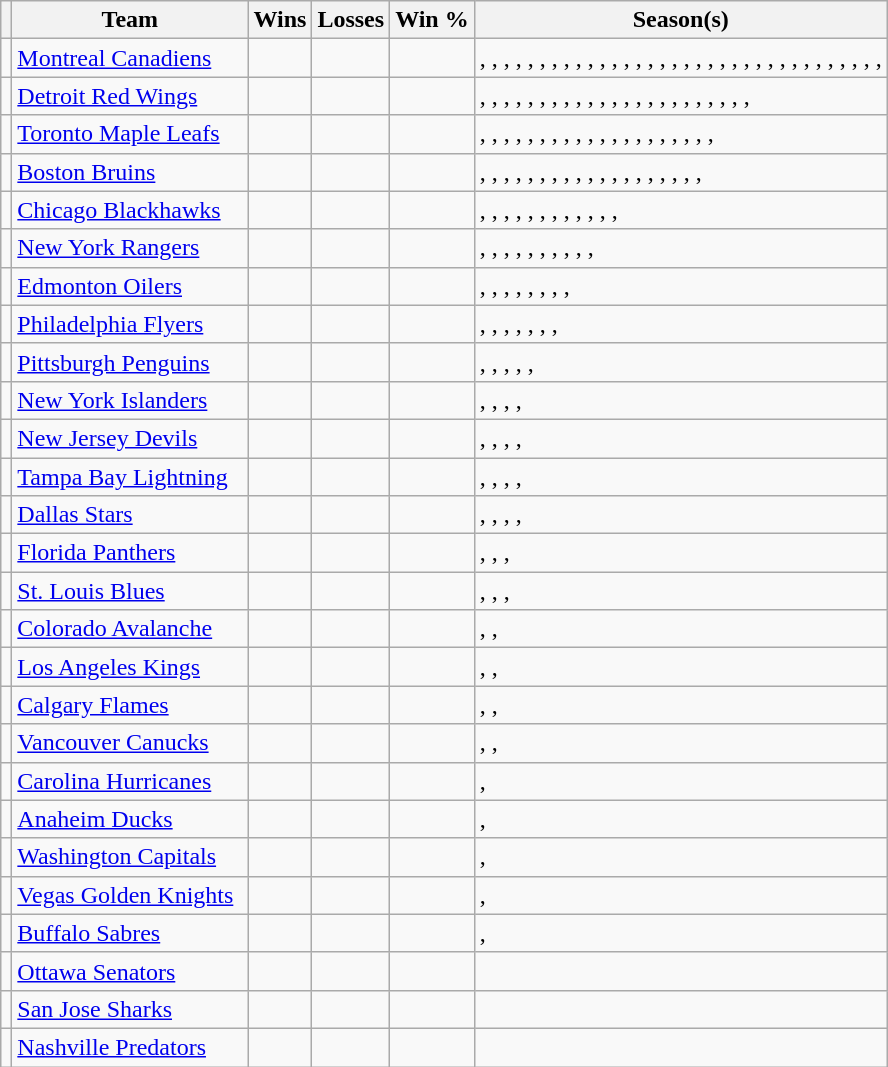<table class="wikitable sortable plainrowheaders" style="text-align:center;">
<tr>
<th scope="col"></th>
<th scope="col"width="150">Team</th>
<th scope="col">Wins</th>
<th scope="col">Losses</th>
<th scope="col">Win %</th>
<th scope="col">Season(s)</th>
</tr>
<tr align="center">
<td></td>
<td align="left"><a href='#'>Montreal Canadiens</a></td>
<td></td>
<td></td>
<td></td>
<td align="left"><strong></strong>, , <em></em>, <strong></strong>, , <strong></strong>, <strong></strong>, <strong></strong>, <strong></strong>, , , , <strong></strong>, , , <strong></strong>, <strong></strong>, <strong></strong>, <strong></strong>, <strong></strong>, <strong></strong>, <strong></strong>, , <strong></strong>, <strong></strong>, <strong></strong>, <strong></strong>, <strong></strong>, <strong></strong>, <strong></strong>, <strong></strong>, <strong></strong>, , <strong></strong>, </td>
</tr>
<tr align="center">
<td></td>
<td align="left"><a href='#'>Detroit Red Wings</a></td>
<td></td>
<td></td>
<td></td>
<td align="left">, <strong></strong>, <strong></strong>, , , <strong></strong>, , , , <strong></strong>, <strong></strong>, <strong></strong>, <strong></strong>, , , , , , , <strong></strong>, <strong></strong>, <strong></strong>, <strong></strong>, </td>
</tr>
<tr align="center">
<td></td>
<td align="left"><a href='#'>Toronto Maple Leafs</a></td>
<td></td>
<td></td>
<td></td>
<td align="left"><strong></strong>, <strong></strong>, <strong></strong>, , , , , , , <strong></strong>, <strong></strong>, <strong></strong>, <strong></strong>, <strong></strong>, <strong></strong>, , , <strong></strong>, <strong></strong>, <strong></strong>, <strong></strong></td>
</tr>
<tr align="center">
<td></td>
<td align="left"><a href='#'>Boston Bruins</a></td>
<td></td>
<td></td>
<td></td>
<td align="left">, <strong></strong>, , <strong></strong>, <strong></strong>, , , , , , <strong></strong>, <strong></strong>, , , , , , <strong></strong>, , </td>
</tr>
<tr align="center">
<td></td>
<td align="left"><a href='#'>Chicago Blackhawks</a></td>
<td></td>
<td></td>
<td></td>
<td align="left">, <strong></strong>, <strong></strong>, , <strong></strong>, , , , , , <strong></strong>, <strong></strong>, <strong></strong></td>
</tr>
<tr align="center">
<td></td>
<td align="left"><a href='#'>New York Rangers</a></td>
<td></td>
<td></td>
<td></td>
<td align="left"><strong></strong>, , , <strong></strong>, , <strong></strong>, , , , <strong></strong>, </td>
</tr>
<tr align="center">
<td></td>
<td align="left"><a href='#'>Edmonton Oilers</a></td>
<td></td>
<td></td>
<td></td>
<td align="left">, <strong></strong>, <strong></strong>, <strong></strong>, <strong></strong>, <strong></strong>, , , <em></em></td>
</tr>
<tr align="center">
<td></td>
<td align="left"><a href='#'>Philadelphia Flyers</a></td>
<td></td>
<td></td>
<td></td>
<td align="left"><strong></strong>, <strong></strong>, , , , , , </td>
</tr>
<tr align="center">
<td></td>
<td align="left"><a href='#'>Pittsburgh Penguins</a></td>
<td></td>
<td></td>
<td></td>
<td align="left"><strong></strong>, <strong></strong>, , <strong></strong>, <strong></strong>, <strong></strong></td>
</tr>
<tr align="center">
<td></td>
<td align="left"><a href='#'>New York Islanders</a></td>
<td></td>
<td></td>
<td></td>
<td align="left"><strong></strong>, <strong></strong>, <strong></strong>, <strong></strong>, </td>
</tr>
<tr align="center">
<td></td>
<td align="left"><a href='#'>New Jersey Devils</a></td>
<td></td>
<td></td>
<td></td>
<td align="left"><strong></strong>, <strong></strong>, , <strong></strong>, </td>
</tr>
<tr align="center">
<td></td>
<td align="left"><a href='#'>Tampa Bay Lightning</a></td>
<td></td>
<td></td>
<td></td>
<td align="left"><strong></strong>, , <strong></strong>, <strong></strong>, </td>
</tr>
<tr align="center">
<td></td>
<td align="left"><a href='#'>Dallas Stars</a></td>
<td></td>
<td></td>
<td></td>
<td align="left">, , <strong></strong>, , </td>
</tr>
<tr align="center">
<td></td>
<td align="left"><a href='#'>Florida Panthers</a></td>
<td></td>
<td></td>
<td></td>
<td align="left">, , <strong></strong>, <em></em></td>
</tr>
<tr align="center">
<td></td>
<td align="left"><a href='#'>St. Louis Blues</a></td>
<td></td>
<td></td>
<td></td>
<td align="left">, , , <strong></strong></td>
</tr>
<tr align="center">
<td></td>
<td align="left"><a href='#'>Colorado Avalanche</a></td>
<td></td>
<td></td>
<td></td>
<td align="left"><strong></strong>, <strong></strong>, <strong></strong></td>
</tr>
<tr align="center">
<td></td>
<td align="left"><a href='#'>Los Angeles Kings</a></td>
<td></td>
<td></td>
<td></td>
<td align="left">, <strong></strong>, <strong></strong></td>
</tr>
<tr align="center">
<td></td>
<td align="left"><a href='#'>Calgary Flames</a></td>
<td></td>
<td></td>
<td></td>
<td align="left">, <strong></strong>, </td>
</tr>
<tr align="center">
<td></td>
<td align="left"><a href='#'>Vancouver Canucks</a></td>
<td></td>
<td></td>
<td></td>
<td align="left">, , </td>
</tr>
<tr align="center">
<td></td>
<td align="left"><a href='#'>Carolina Hurricanes</a></td>
<td></td>
<td></td>
<td></td>
<td align="left">, <strong></strong></td>
</tr>
<tr align="center">
<td></td>
<td align="left"><a href='#'>Anaheim Ducks</a></td>
<td></td>
<td></td>
<td></td>
<td align="left">, <strong></strong></td>
</tr>
<tr align="center">
<td></td>
<td align="left"><a href='#'>Washington Capitals</a></td>
<td></td>
<td></td>
<td></td>
<td align="left">, <strong></strong></td>
</tr>
<tr align="center">
<td></td>
<td align="left"><a href='#'>Vegas Golden Knights</a></td>
<td></td>
<td></td>
<td></td>
<td align="left">, <strong></strong></td>
</tr>
<tr align="center">
<td></td>
<td align="left"><a href='#'>Buffalo Sabres</a></td>
<td></td>
<td></td>
<td></td>
<td align="left">, </td>
</tr>
<tr align="center">
<td></td>
<td align="left"><a href='#'>Ottawa Senators</a></td>
<td></td>
<td></td>
<td></td>
<td align="left"></td>
</tr>
<tr align="center">
<td></td>
<td align="left"><a href='#'>San Jose Sharks</a></td>
<td></td>
<td></td>
<td></td>
<td align="left"></td>
</tr>
<tr align="center">
<td></td>
<td align="left"><a href='#'>Nashville Predators</a></td>
<td></td>
<td></td>
<td></td>
<td align="left"></td>
</tr>
</table>
